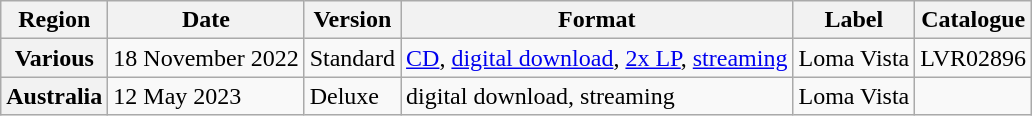<table class="wikitable plainrowheaders">
<tr>
<th scope="col">Region</th>
<th scope="col">Date</th>
<th scope="col">Version</th>
<th scope="col">Format</th>
<th scope="col">Label</th>
<th scope="col">Catalogue</th>
</tr>
<tr>
<th scope="row">Various</th>
<td>18 November 2022</td>
<td>Standard</td>
<td><a href='#'>CD</a>, <a href='#'>digital download</a>, <a href='#'>2x LP</a>, <a href='#'>streaming</a></td>
<td>Loma Vista</td>
<td>LVR02896</td>
</tr>
<tr>
<th scope="row">Australia</th>
<td>12 May 2023</td>
<td>Deluxe</td>
<td>digital download, streaming</td>
<td>Loma Vista</td>
<td></td>
</tr>
</table>
